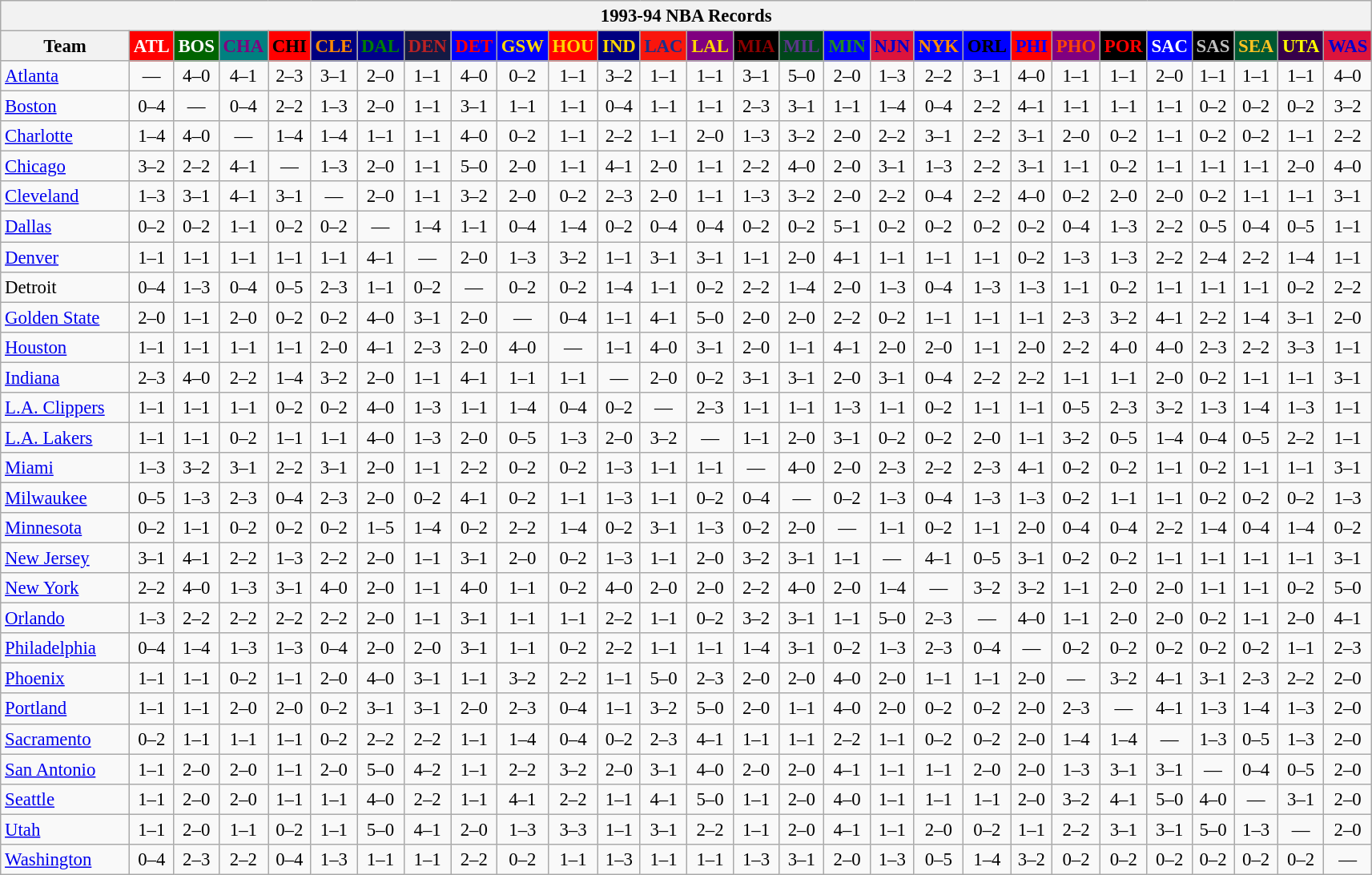<table class="wikitable" style="font-size:95%; text-align:center;">
<tr>
<th colspan=28>1993-94 NBA Records</th>
</tr>
<tr>
<th width=100>Team</th>
<th style="background:#FF0000;color:#FFFFFF;width=35">ATL</th>
<th style="background:#006400;color:#FFFFFF;width=35">BOS</th>
<th style="background:#008080;color:#800080;width=35">CHA</th>
<th style="background:#FF0000;color:#000000;width=35">CHI</th>
<th style="background:#000080;color:#FF8C00;width=35">CLE</th>
<th style="background:#00008B;color:#008000;width=35">DAL</th>
<th style="background:#141A44;color:#BC2224;width=35">DEN</th>
<th style="background:#0000FF;color:#FF0000;width=35">DET</th>
<th style="background:#0000FF;color:#FFD700;width=35">GSW</th>
<th style="background:#FF0000;color:#FFD700;width=35">HOU</th>
<th style="background:#000080;color:#FFD700;width=35">IND</th>
<th style="background:#F9160D;color:#1A2E8B;width=35">LAC</th>
<th style="background:#800080;color:#FFD700;width=35">LAL</th>
<th style="background:#000000;color:#8B0000;width=35">MIA</th>
<th style="background:#00471B;color:#5C378A;width=35">MIL</th>
<th style="background:#0000FF;color:#228B22;width=35">MIN</th>
<th style="background:#DC143C;color:#0000CD;width=35">NJN</th>
<th style="background:#0000FF;color:#FF8C00;width=35">NYK</th>
<th style="background:#0000FF;color:#000000;width=35">ORL</th>
<th style="background:#FF0000;color:#0000FF;width=35">PHI</th>
<th style="background:#800080;color:#FF4500;width=35">PHO</th>
<th style="background:#000000;color:#FF0000;width=35">POR</th>
<th style="background:#0000FF;color:#FFFFFF;width=35">SAC</th>
<th style="background:#000000;color:#C0C0C0;width=35">SAS</th>
<th style="background:#005831;color:#FFC322;width=35">SEA</th>
<th style="background:#36004A;color:#FFFF00;width=35">UTA</th>
<th style="background:#DC143C;color:#0000CD;width=35">WAS</th>
</tr>
<tr>
<td style="text-align:left;"><a href='#'>Atlanta</a></td>
<td>—</td>
<td>4–0</td>
<td>4–1</td>
<td>2–3</td>
<td>3–1</td>
<td>2–0</td>
<td>1–1</td>
<td>4–0</td>
<td>0–2</td>
<td>1–1</td>
<td>3–2</td>
<td>1–1</td>
<td>1–1</td>
<td>3–1</td>
<td>5–0</td>
<td>2–0</td>
<td>1–3</td>
<td>2–2</td>
<td>3–1</td>
<td>4–0</td>
<td>1–1</td>
<td>1–1</td>
<td>2–0</td>
<td>1–1</td>
<td>1–1</td>
<td>1–1</td>
<td>4–0</td>
</tr>
<tr>
<td style="text-align:left;"><a href='#'>Boston</a></td>
<td>0–4</td>
<td>—</td>
<td>0–4</td>
<td>2–2</td>
<td>1–3</td>
<td>2–0</td>
<td>1–1</td>
<td>3–1</td>
<td>1–1</td>
<td>1–1</td>
<td>0–4</td>
<td>1–1</td>
<td>1–1</td>
<td>2–3</td>
<td>3–1</td>
<td>1–1</td>
<td>1–4</td>
<td>0–4</td>
<td>2–2</td>
<td>4–1</td>
<td>1–1</td>
<td>1–1</td>
<td>1–1</td>
<td>0–2</td>
<td>0–2</td>
<td>0–2</td>
<td>3–2</td>
</tr>
<tr>
<td style="text-align:left;"><a href='#'>Charlotte</a></td>
<td>1–4</td>
<td>4–0</td>
<td>—</td>
<td>1–4</td>
<td>1–4</td>
<td>1–1</td>
<td>1–1</td>
<td>4–0</td>
<td>0–2</td>
<td>1–1</td>
<td>2–2</td>
<td>1–1</td>
<td>2–0</td>
<td>1–3</td>
<td>3–2</td>
<td>2–0</td>
<td>2–2</td>
<td>3–1</td>
<td>2–2</td>
<td>3–1</td>
<td>2–0</td>
<td>0–2</td>
<td>1–1</td>
<td>0–2</td>
<td>0–2</td>
<td>1–1</td>
<td>2–2</td>
</tr>
<tr>
<td style="text-align:left;"><a href='#'>Chicago</a></td>
<td>3–2</td>
<td>2–2</td>
<td>4–1</td>
<td>—</td>
<td>1–3</td>
<td>2–0</td>
<td>1–1</td>
<td>5–0</td>
<td>2–0</td>
<td>1–1</td>
<td>4–1</td>
<td>2–0</td>
<td>1–1</td>
<td>2–2</td>
<td>4–0</td>
<td>2–0</td>
<td>3–1</td>
<td>1–3</td>
<td>2–2</td>
<td>3–1</td>
<td>1–1</td>
<td>0–2</td>
<td>1–1</td>
<td>1–1</td>
<td>1–1</td>
<td>2–0</td>
<td>4–0</td>
</tr>
<tr>
<td style="text-align:left;"><a href='#'>Cleveland</a></td>
<td>1–3</td>
<td>3–1</td>
<td>4–1</td>
<td>3–1</td>
<td>—</td>
<td>2–0</td>
<td>1–1</td>
<td>3–2</td>
<td>2–0</td>
<td>0–2</td>
<td>2–3</td>
<td>2–0</td>
<td>1–1</td>
<td>1–3</td>
<td>3–2</td>
<td>2–0</td>
<td>2–2</td>
<td>0–4</td>
<td>2–2</td>
<td>4–0</td>
<td>0–2</td>
<td>2–0</td>
<td>2–0</td>
<td>0–2</td>
<td>1–1</td>
<td>1–1</td>
<td>3–1</td>
</tr>
<tr>
<td style="text-align:left;"><a href='#'>Dallas</a></td>
<td>0–2</td>
<td>0–2</td>
<td>1–1</td>
<td>0–2</td>
<td>0–2</td>
<td>—</td>
<td>1–4</td>
<td>1–1</td>
<td>0–4</td>
<td>1–4</td>
<td>0–2</td>
<td>0–4</td>
<td>0–4</td>
<td>0–2</td>
<td>0–2</td>
<td>5–1</td>
<td>0–2</td>
<td>0–2</td>
<td>0–2</td>
<td>0–2</td>
<td>0–4</td>
<td>1–3</td>
<td>2–2</td>
<td>0–5</td>
<td>0–4</td>
<td>0–5</td>
<td>1–1</td>
</tr>
<tr>
<td style="text-align:left;"><a href='#'>Denver</a></td>
<td>1–1</td>
<td>1–1</td>
<td>1–1</td>
<td>1–1</td>
<td>1–1</td>
<td>4–1</td>
<td>—</td>
<td>2–0</td>
<td>1–3</td>
<td>3–2</td>
<td>1–1</td>
<td>3–1</td>
<td>3–1</td>
<td>1–1</td>
<td>2–0</td>
<td>4–1</td>
<td>1–1</td>
<td>1–1</td>
<td>1–1</td>
<td>0–2</td>
<td>1–3</td>
<td>1–3</td>
<td>2–2</td>
<td>2–4</td>
<td>2–2</td>
<td>1–4</td>
<td>1–1</td>
</tr>
<tr>
<td style="text-align:left;">Detroit</td>
<td>0–4</td>
<td>1–3</td>
<td>0–4</td>
<td>0–5</td>
<td>2–3</td>
<td>1–1</td>
<td>0–2</td>
<td>—</td>
<td>0–2</td>
<td>0–2</td>
<td>1–4</td>
<td>1–1</td>
<td>0–2</td>
<td>2–2</td>
<td>1–4</td>
<td>2–0</td>
<td>1–3</td>
<td>0–4</td>
<td>1–3</td>
<td>1–3</td>
<td>1–1</td>
<td>0–2</td>
<td>1–1</td>
<td>1–1</td>
<td>1–1</td>
<td>0–2</td>
<td>2–2</td>
</tr>
<tr>
<td style="text-align:left;"><a href='#'>Golden State</a></td>
<td>2–0</td>
<td>1–1</td>
<td>2–0</td>
<td>0–2</td>
<td>0–2</td>
<td>4–0</td>
<td>3–1</td>
<td>2–0</td>
<td>—</td>
<td>0–4</td>
<td>1–1</td>
<td>4–1</td>
<td>5–0</td>
<td>2–0</td>
<td>2–0</td>
<td>2–2</td>
<td>0–2</td>
<td>1–1</td>
<td>1–1</td>
<td>1–1</td>
<td>2–3</td>
<td>3–2</td>
<td>4–1</td>
<td>2–2</td>
<td>1–4</td>
<td>3–1</td>
<td>2–0</td>
</tr>
<tr>
<td style="text-align:left;"><a href='#'>Houston</a></td>
<td>1–1</td>
<td>1–1</td>
<td>1–1</td>
<td>1–1</td>
<td>2–0</td>
<td>4–1</td>
<td>2–3</td>
<td>2–0</td>
<td>4–0</td>
<td>—</td>
<td>1–1</td>
<td>4–0</td>
<td>3–1</td>
<td>2–0</td>
<td>1–1</td>
<td>4–1</td>
<td>2–0</td>
<td>2–0</td>
<td>1–1</td>
<td>2–0</td>
<td>2–2</td>
<td>4–0</td>
<td>4–0</td>
<td>2–3</td>
<td>2–2</td>
<td>3–3</td>
<td>1–1</td>
</tr>
<tr>
<td style="text-align:left;"><a href='#'>Indiana</a></td>
<td>2–3</td>
<td>4–0</td>
<td>2–2</td>
<td>1–4</td>
<td>3–2</td>
<td>2–0</td>
<td>1–1</td>
<td>4–1</td>
<td>1–1</td>
<td>1–1</td>
<td>—</td>
<td>2–0</td>
<td>0–2</td>
<td>3–1</td>
<td>3–1</td>
<td>2–0</td>
<td>3–1</td>
<td>0–4</td>
<td>2–2</td>
<td>2–2</td>
<td>1–1</td>
<td>1–1</td>
<td>2–0</td>
<td>0–2</td>
<td>1–1</td>
<td>1–1</td>
<td>3–1</td>
</tr>
<tr>
<td style="text-align:left;"><a href='#'>L.A. Clippers</a></td>
<td>1–1</td>
<td>1–1</td>
<td>1–1</td>
<td>0–2</td>
<td>0–2</td>
<td>4–0</td>
<td>1–3</td>
<td>1–1</td>
<td>1–4</td>
<td>0–4</td>
<td>0–2</td>
<td>—</td>
<td>2–3</td>
<td>1–1</td>
<td>1–1</td>
<td>1–3</td>
<td>1–1</td>
<td>0–2</td>
<td>1–1</td>
<td>1–1</td>
<td>0–5</td>
<td>2–3</td>
<td>3–2</td>
<td>1–3</td>
<td>1–4</td>
<td>1–3</td>
<td>1–1</td>
</tr>
<tr>
<td style="text-align:left;"><a href='#'>L.A. Lakers</a></td>
<td>1–1</td>
<td>1–1</td>
<td>0–2</td>
<td>1–1</td>
<td>1–1</td>
<td>4–0</td>
<td>1–3</td>
<td>2–0</td>
<td>0–5</td>
<td>1–3</td>
<td>2–0</td>
<td>3–2</td>
<td>—</td>
<td>1–1</td>
<td>2–0</td>
<td>3–1</td>
<td>0–2</td>
<td>0–2</td>
<td>2–0</td>
<td>1–1</td>
<td>3–2</td>
<td>0–5</td>
<td>1–4</td>
<td>0–4</td>
<td>0–5</td>
<td>2–2</td>
<td>1–1</td>
</tr>
<tr>
<td style="text-align:left;"><a href='#'>Miami</a></td>
<td>1–3</td>
<td>3–2</td>
<td>3–1</td>
<td>2–2</td>
<td>3–1</td>
<td>2–0</td>
<td>1–1</td>
<td>2–2</td>
<td>0–2</td>
<td>0–2</td>
<td>1–3</td>
<td>1–1</td>
<td>1–1</td>
<td>—</td>
<td>4–0</td>
<td>2–0</td>
<td>2–3</td>
<td>2–2</td>
<td>2–3</td>
<td>4–1</td>
<td>0–2</td>
<td>0–2</td>
<td>1–1</td>
<td>0–2</td>
<td>1–1</td>
<td>1–1</td>
<td>3–1</td>
</tr>
<tr>
<td style="text-align:left;"><a href='#'>Milwaukee</a></td>
<td>0–5</td>
<td>1–3</td>
<td>2–3</td>
<td>0–4</td>
<td>2–3</td>
<td>2–0</td>
<td>0–2</td>
<td>4–1</td>
<td>0–2</td>
<td>1–1</td>
<td>1–3</td>
<td>1–1</td>
<td>0–2</td>
<td>0–4</td>
<td>—</td>
<td>0–2</td>
<td>1–3</td>
<td>0–4</td>
<td>1–3</td>
<td>1–3</td>
<td>0–2</td>
<td>1–1</td>
<td>1–1</td>
<td>0–2</td>
<td>0–2</td>
<td>0–2</td>
<td>1–3</td>
</tr>
<tr>
<td style="text-align:left;"><a href='#'>Minnesota</a></td>
<td>0–2</td>
<td>1–1</td>
<td>0–2</td>
<td>0–2</td>
<td>0–2</td>
<td>1–5</td>
<td>1–4</td>
<td>0–2</td>
<td>2–2</td>
<td>1–4</td>
<td>0–2</td>
<td>3–1</td>
<td>1–3</td>
<td>0–2</td>
<td>2–0</td>
<td>—</td>
<td>1–1</td>
<td>0–2</td>
<td>1–1</td>
<td>2–0</td>
<td>0–4</td>
<td>0–4</td>
<td>2–2</td>
<td>1–4</td>
<td>0–4</td>
<td>1–4</td>
<td>0–2</td>
</tr>
<tr>
<td style="text-align:left;"><a href='#'>New Jersey</a></td>
<td>3–1</td>
<td>4–1</td>
<td>2–2</td>
<td>1–3</td>
<td>2–2</td>
<td>2–0</td>
<td>1–1</td>
<td>3–1</td>
<td>2–0</td>
<td>0–2</td>
<td>1–3</td>
<td>1–1</td>
<td>2–0</td>
<td>3–2</td>
<td>3–1</td>
<td>1–1</td>
<td>—</td>
<td>4–1</td>
<td>0–5</td>
<td>3–1</td>
<td>0–2</td>
<td>0–2</td>
<td>1–1</td>
<td>1–1</td>
<td>1–1</td>
<td>1–1</td>
<td>3–1</td>
</tr>
<tr>
<td style="text-align:left;"><a href='#'>New York</a></td>
<td>2–2</td>
<td>4–0</td>
<td>1–3</td>
<td>3–1</td>
<td>4–0</td>
<td>2–0</td>
<td>1–1</td>
<td>4–0</td>
<td>1–1</td>
<td>0–2</td>
<td>4–0</td>
<td>2–0</td>
<td>2–0</td>
<td>2–2</td>
<td>4–0</td>
<td>2–0</td>
<td>1–4</td>
<td>—</td>
<td>3–2</td>
<td>3–2</td>
<td>1–1</td>
<td>2–0</td>
<td>2–0</td>
<td>1–1</td>
<td>1–1</td>
<td>0–2</td>
<td>5–0</td>
</tr>
<tr>
<td style="text-align:left;"><a href='#'>Orlando</a></td>
<td>1–3</td>
<td>2–2</td>
<td>2–2</td>
<td>2–2</td>
<td>2–2</td>
<td>2–0</td>
<td>1–1</td>
<td>3–1</td>
<td>1–1</td>
<td>1–1</td>
<td>2–2</td>
<td>1–1</td>
<td>0–2</td>
<td>3–2</td>
<td>3–1</td>
<td>1–1</td>
<td>5–0</td>
<td>2–3</td>
<td>—</td>
<td>4–0</td>
<td>1–1</td>
<td>2–0</td>
<td>2–0</td>
<td>0–2</td>
<td>1–1</td>
<td>2–0</td>
<td>4–1</td>
</tr>
<tr>
<td style="text-align:left;"><a href='#'>Philadelphia</a></td>
<td>0–4</td>
<td>1–4</td>
<td>1–3</td>
<td>1–3</td>
<td>0–4</td>
<td>2–0</td>
<td>2–0</td>
<td>3–1</td>
<td>1–1</td>
<td>0–2</td>
<td>2–2</td>
<td>1–1</td>
<td>1–1</td>
<td>1–4</td>
<td>3–1</td>
<td>0–2</td>
<td>1–3</td>
<td>2–3</td>
<td>0–4</td>
<td>—</td>
<td>0–2</td>
<td>0–2</td>
<td>0–2</td>
<td>0–2</td>
<td>0–2</td>
<td>1–1</td>
<td>2–3</td>
</tr>
<tr>
<td style="text-align:left;"><a href='#'>Phoenix</a></td>
<td>1–1</td>
<td>1–1</td>
<td>0–2</td>
<td>1–1</td>
<td>2–0</td>
<td>4–0</td>
<td>3–1</td>
<td>1–1</td>
<td>3–2</td>
<td>2–2</td>
<td>1–1</td>
<td>5–0</td>
<td>2–3</td>
<td>2–0</td>
<td>2–0</td>
<td>4–0</td>
<td>2–0</td>
<td>1–1</td>
<td>1–1</td>
<td>2–0</td>
<td>—</td>
<td>3–2</td>
<td>4–1</td>
<td>3–1</td>
<td>2–3</td>
<td>2–2</td>
<td>2–0</td>
</tr>
<tr>
<td style="text-align:left;"><a href='#'>Portland</a></td>
<td>1–1</td>
<td>1–1</td>
<td>2–0</td>
<td>2–0</td>
<td>0–2</td>
<td>3–1</td>
<td>3–1</td>
<td>2–0</td>
<td>2–3</td>
<td>0–4</td>
<td>1–1</td>
<td>3–2</td>
<td>5–0</td>
<td>2–0</td>
<td>1–1</td>
<td>4–0</td>
<td>2–0</td>
<td>0–2</td>
<td>0–2</td>
<td>2–0</td>
<td>2–3</td>
<td>—</td>
<td>4–1</td>
<td>1–3</td>
<td>1–4</td>
<td>1–3</td>
<td>2–0</td>
</tr>
<tr>
<td style="text-align:left;"><a href='#'>Sacramento</a></td>
<td>0–2</td>
<td>1–1</td>
<td>1–1</td>
<td>1–1</td>
<td>0–2</td>
<td>2–2</td>
<td>2–2</td>
<td>1–1</td>
<td>1–4</td>
<td>0–4</td>
<td>0–2</td>
<td>2–3</td>
<td>4–1</td>
<td>1–1</td>
<td>1–1</td>
<td>2–2</td>
<td>1–1</td>
<td>0–2</td>
<td>0–2</td>
<td>2–0</td>
<td>1–4</td>
<td>1–4</td>
<td>—</td>
<td>1–3</td>
<td>0–5</td>
<td>1–3</td>
<td>2–0</td>
</tr>
<tr>
<td style="text-align:left;"><a href='#'>San Antonio</a></td>
<td>1–1</td>
<td>2–0</td>
<td>2–0</td>
<td>1–1</td>
<td>2–0</td>
<td>5–0</td>
<td>4–2</td>
<td>1–1</td>
<td>2–2</td>
<td>3–2</td>
<td>2–0</td>
<td>3–1</td>
<td>4–0</td>
<td>2–0</td>
<td>2–0</td>
<td>4–1</td>
<td>1–1</td>
<td>1–1</td>
<td>2–0</td>
<td>2–0</td>
<td>1–3</td>
<td>3–1</td>
<td>3–1</td>
<td>—</td>
<td>0–4</td>
<td>0–5</td>
<td>2–0</td>
</tr>
<tr>
<td style="text-align:left;"><a href='#'>Seattle</a></td>
<td>1–1</td>
<td>2–0</td>
<td>2–0</td>
<td>1–1</td>
<td>1–1</td>
<td>4–0</td>
<td>2–2</td>
<td>1–1</td>
<td>4–1</td>
<td>2–2</td>
<td>1–1</td>
<td>4–1</td>
<td>5–0</td>
<td>1–1</td>
<td>2–0</td>
<td>4–0</td>
<td>1–1</td>
<td>1–1</td>
<td>1–1</td>
<td>2–0</td>
<td>3–2</td>
<td>4–1</td>
<td>5–0</td>
<td>4–0</td>
<td>—</td>
<td>3–1</td>
<td>2–0</td>
</tr>
<tr>
<td style="text-align:left;"><a href='#'>Utah</a></td>
<td>1–1</td>
<td>2–0</td>
<td>1–1</td>
<td>0–2</td>
<td>1–1</td>
<td>5–0</td>
<td>4–1</td>
<td>2–0</td>
<td>1–3</td>
<td>3–3</td>
<td>1–1</td>
<td>3–1</td>
<td>2–2</td>
<td>1–1</td>
<td>2–0</td>
<td>4–1</td>
<td>1–1</td>
<td>2–0</td>
<td>0–2</td>
<td>1–1</td>
<td>2–2</td>
<td>3–1</td>
<td>3–1</td>
<td>5–0</td>
<td>1–3</td>
<td>—</td>
<td>2–0</td>
</tr>
<tr>
<td style="text-align:left;"><a href='#'>Washington</a></td>
<td>0–4</td>
<td>2–3</td>
<td>2–2</td>
<td>0–4</td>
<td>1–3</td>
<td>1–1</td>
<td>1–1</td>
<td>2–2</td>
<td>0–2</td>
<td>1–1</td>
<td>1–3</td>
<td>1–1</td>
<td>1–1</td>
<td>1–3</td>
<td>3–1</td>
<td>2–0</td>
<td>1–3</td>
<td>0–5</td>
<td>1–4</td>
<td>3–2</td>
<td>0–2</td>
<td>0–2</td>
<td>0–2</td>
<td>0–2</td>
<td>0–2</td>
<td>0–2</td>
<td>—</td>
</tr>
</table>
